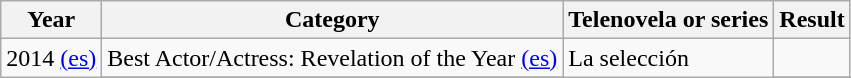<table class="wikitable">
<tr>
<th><strong>Year</strong></th>
<th><strong>Category</strong></th>
<th><strong>Telenovela or series</strong></th>
<th>Result</th>
</tr>
<tr>
<td rowspan=2>2014 <a href='#'>(es)</a></td>
<td>Best Actor/Actress: Revelation of the Year <a href='#'>(es)</a></td>
<td rowspan=2>La selección</td>
<td></td>
</tr>
<tr>
</tr>
</table>
